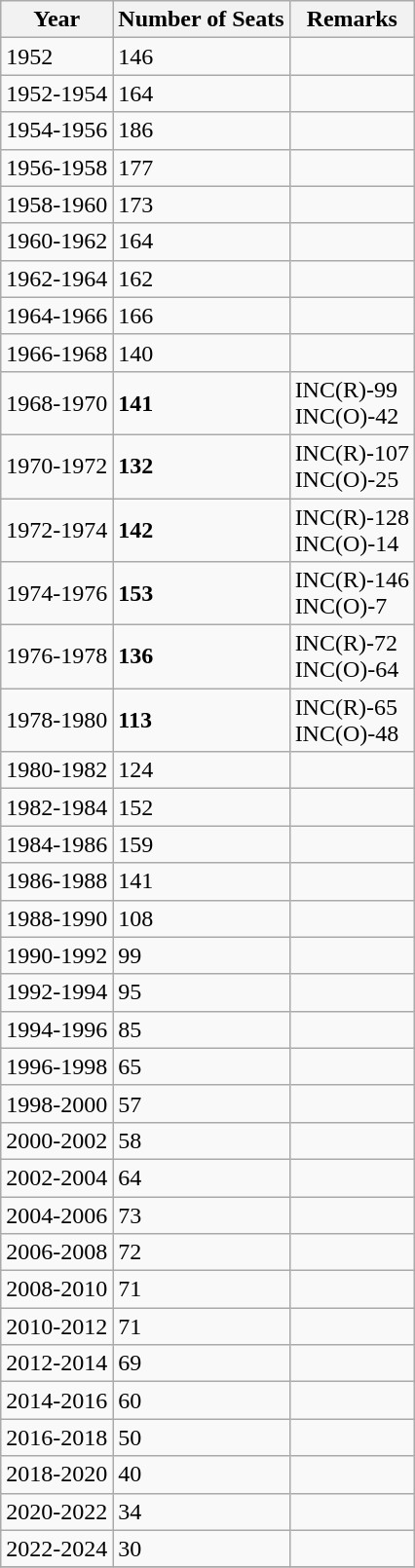<table class="wikitable sortable mw-collapsible mw-collapsed">
<tr>
<th>Year</th>
<th>Number of Seats</th>
<th>Remarks</th>
</tr>
<tr>
<td>1952</td>
<td>146</td>
<td></td>
</tr>
<tr>
<td>1952-1954</td>
<td>164</td>
<td></td>
</tr>
<tr>
<td>1954-1956</td>
<td>186</td>
<td></td>
</tr>
<tr>
<td>1956-1958</td>
<td>177</td>
<td></td>
</tr>
<tr>
<td>1958-1960</td>
<td>173</td>
<td></td>
</tr>
<tr>
<td>1960-1962</td>
<td>164</td>
<td></td>
</tr>
<tr>
<td>1962-1964</td>
<td>162</td>
<td></td>
</tr>
<tr>
<td>1964-1966</td>
<td>166</td>
<td></td>
</tr>
<tr>
<td>1966-1968</td>
<td>140</td>
<td></td>
</tr>
<tr>
<td>1968-1970</td>
<td><strong>141</strong></td>
<td>INC(R)-99<br>INC(O)-42</td>
</tr>
<tr>
<td>1970-1972</td>
<td><strong>132</strong></td>
<td>INC(R)-107<br>INC(O)-25</td>
</tr>
<tr>
<td>1972-1974</td>
<td><strong>142</strong></td>
<td>INC(R)-128<br>INC(O)-14</td>
</tr>
<tr>
<td>1974-1976</td>
<td><strong>153</strong></td>
<td>INC(R)-146<br>INC(O)-7</td>
</tr>
<tr>
<td>1976-1978</td>
<td><strong>136</strong></td>
<td>INC(R)-72<br>INC(O)-64</td>
</tr>
<tr>
<td>1978-1980</td>
<td><strong>113</strong></td>
<td>INC(R)-65<br>INC(O)-48</td>
</tr>
<tr>
<td>1980-1982</td>
<td>124</td>
<td></td>
</tr>
<tr>
<td>1982-1984</td>
<td>152</td>
<td></td>
</tr>
<tr>
<td>1984-1986</td>
<td>159</td>
<td></td>
</tr>
<tr>
<td>1986-1988</td>
<td>141</td>
<td></td>
</tr>
<tr>
<td>1988-1990</td>
<td>108</td>
<td></td>
</tr>
<tr>
<td>1990-1992</td>
<td>99</td>
<td></td>
</tr>
<tr>
<td>1992-1994</td>
<td>95</td>
<td></td>
</tr>
<tr>
<td>1994-1996</td>
<td>85</td>
<td></td>
</tr>
<tr>
<td>1996-1998</td>
<td>65</td>
<td></td>
</tr>
<tr>
<td>1998-2000</td>
<td>57</td>
<td></td>
</tr>
<tr>
<td>2000-2002</td>
<td>58</td>
<td></td>
</tr>
<tr>
<td>2002-2004</td>
<td>64</td>
<td></td>
</tr>
<tr>
<td>2004-2006</td>
<td>73</td>
<td></td>
</tr>
<tr>
<td>2006-2008</td>
<td>72</td>
<td></td>
</tr>
<tr>
<td>2008-2010</td>
<td>71</td>
<td></td>
</tr>
<tr>
<td>2010-2012</td>
<td>71</td>
<td></td>
</tr>
<tr>
<td>2012-2014</td>
<td>69</td>
<td></td>
</tr>
<tr>
<td>2014-2016</td>
<td>60</td>
<td></td>
</tr>
<tr>
<td>2016-2018</td>
<td>50</td>
<td></td>
</tr>
<tr>
<td>2018-2020</td>
<td>40</td>
<td></td>
</tr>
<tr>
<td>2020-2022</td>
<td>34</td>
<td></td>
</tr>
<tr>
<td>2022-2024</td>
<td>30</td>
<td></td>
</tr>
<tr>
</tr>
</table>
